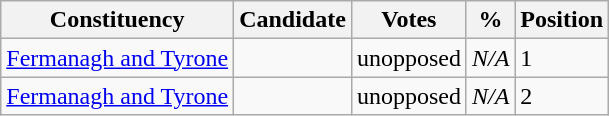<table class="wikitable sortable">
<tr>
<th>Constituency</th>
<th>Candidate</th>
<th>Votes</th>
<th>%</th>
<th>Position</th>
</tr>
<tr>
<td><a href='#'>Fermanagh and Tyrone</a></td>
<td></td>
<td>unopposed</td>
<td><em>N/A</em></td>
<td>1</td>
</tr>
<tr>
<td><a href='#'>Fermanagh and Tyrone</a></td>
<td></td>
<td>unopposed</td>
<td><em>N/A</em></td>
<td>2</td>
</tr>
</table>
